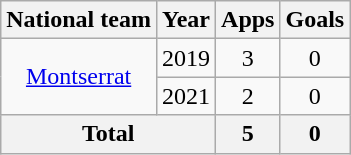<table class=wikitable style="text-align: center">
<tr>
<th>National team</th>
<th>Year</th>
<th>Apps</th>
<th>Goals</th>
</tr>
<tr>
<td rowspan=2><a href='#'>Montserrat</a></td>
<td>2019</td>
<td>3</td>
<td>0</td>
</tr>
<tr>
<td>2021</td>
<td>2</td>
<td>0</td>
</tr>
<tr>
<th colspan=2>Total</th>
<th>5</th>
<th>0</th>
</tr>
</table>
